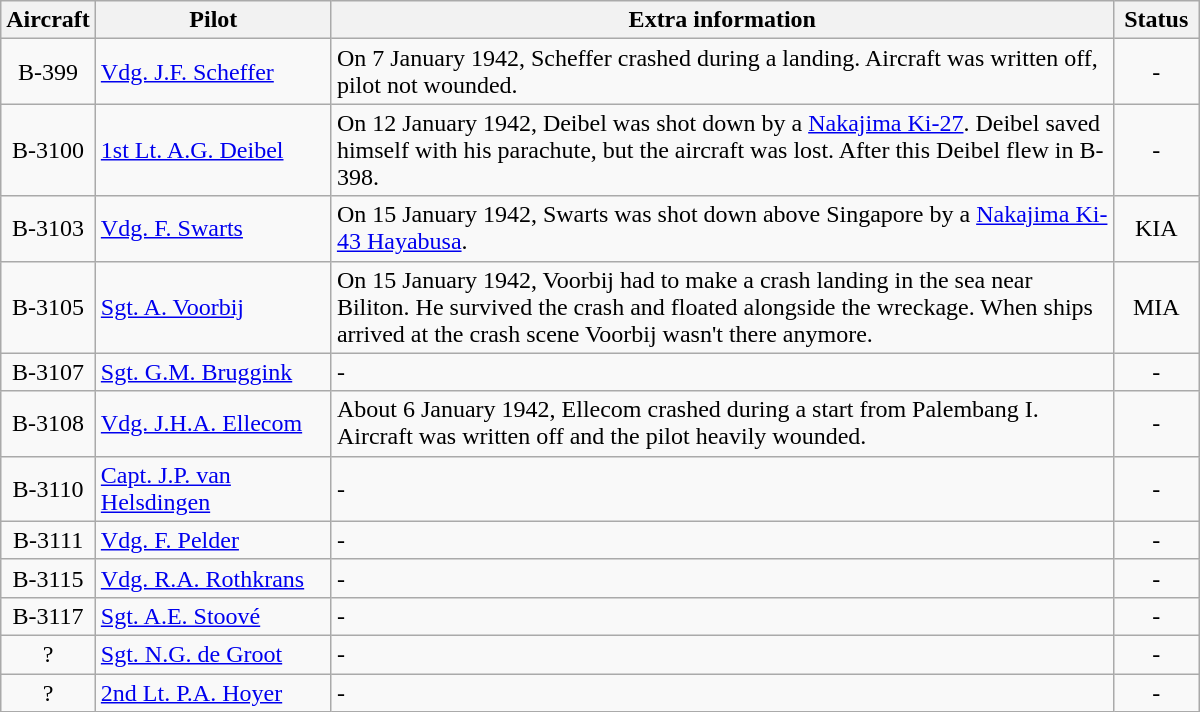<table class="wikitable" width="800px">
<tr>
<th style="width:50px;">Aircraft</th>
<th style="width:150px;">Pilot</th>
<th>Extra information</th>
<th style="width:50px;">Status</th>
</tr>
<tr>
<td style="text-align:center;">B-399</td>
<td><a href='#'>Vdg. J.F. Scheffer</a></td>
<td>On 7 January 1942, Scheffer crashed during a landing. Aircraft was written off, pilot not wounded.</td>
<td style="text-align:center;">-</td>
</tr>
<tr>
<td style="text-align:center;">B-3100</td>
<td><a href='#'>1st Lt. A.G. Deibel</a></td>
<td>On 12 January 1942, Deibel was shot down by a <a href='#'>Nakajima Ki-27</a>. Deibel saved himself with his parachute, but the aircraft was lost. After this Deibel flew in B-398.</td>
<td style="text-align:center;">-</td>
</tr>
<tr>
<td style="text-align:center;">B-3103</td>
<td><a href='#'>Vdg. F. Swarts</a></td>
<td>On 15 January 1942, Swarts was shot down above Singapore by a <a href='#'>Nakajima Ki-43 Hayabusa</a>.</td>
<td style="text-align:center;">KIA</td>
</tr>
<tr>
<td style="text-align:center;">B-3105</td>
<td><a href='#'>Sgt. A. Voorbij</a></td>
<td>On 15 January 1942, Voorbij had to make a crash landing in the sea near Biliton. He survived the crash and floated alongside the wreckage. When ships arrived at the crash scene Voorbij wasn't there anymore.</td>
<td style="text-align:center;">MIA</td>
</tr>
<tr>
<td style="text-align:center;">B-3107</td>
<td><a href='#'>Sgt. G.M. Bruggink</a></td>
<td>-</td>
<td style="text-align:center;">-</td>
</tr>
<tr>
<td style="text-align:center;">B-3108</td>
<td><a href='#'>Vdg. J.H.A. Ellecom</a></td>
<td>About 6 January 1942, Ellecom crashed during a start from Palembang I. Aircraft was written off and the pilot heavily wounded.</td>
<td style="text-align:center;">-</td>
</tr>
<tr>
<td style="text-align:center;">B-3110</td>
<td><a href='#'>Capt. J.P. van Helsdingen</a></td>
<td>-</td>
<td style="text-align:center;">-</td>
</tr>
<tr>
<td style="text-align:center;">B-3111</td>
<td><a href='#'>Vdg. F. Pelder</a></td>
<td>-</td>
<td style="text-align:center;">-</td>
</tr>
<tr>
<td style="text-align:center;">B-3115</td>
<td><a href='#'>Vdg. R.A. Rothkrans</a></td>
<td>-</td>
<td style="text-align:center;">-</td>
</tr>
<tr>
<td style="text-align:center;">B-3117</td>
<td><a href='#'>Sgt. A.E. Stoové</a></td>
<td>-</td>
<td style="text-align:center;">-</td>
</tr>
<tr>
<td style="text-align:center;">?</td>
<td><a href='#'>Sgt. N.G. de Groot</a></td>
<td>-</td>
<td style="text-align:center;">-</td>
</tr>
<tr>
<td style="text-align:center;">?</td>
<td><a href='#'>2nd Lt. P.A. Hoyer</a></td>
<td>-</td>
<td style="text-align:center;">-</td>
</tr>
</table>
